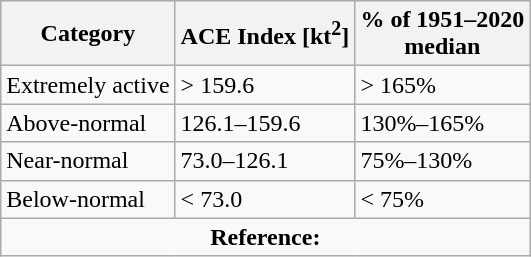<table class="wikitable">
<tr>
<th>Category</th>
<th>ACE Index [kt<sup>2</sup>]</th>
<th>% of 1951–2020<br>median</th>
</tr>
<tr>
<td>Extremely active</td>
<td>> 159.6</td>
<td>> 165%</td>
</tr>
<tr>
<td>Above-normal</td>
<td>126.1–159.6</td>
<td>130%–165%</td>
</tr>
<tr>
<td>Near-normal</td>
<td>73.0–126.1</td>
<td>75%–130%</td>
</tr>
<tr>
<td>Below-normal</td>
<td>< 73.0</td>
<td>< 75%</td>
</tr>
<tr>
<td colspan=6 style="text-align:center;"><strong>Reference:</strong></td>
</tr>
</table>
